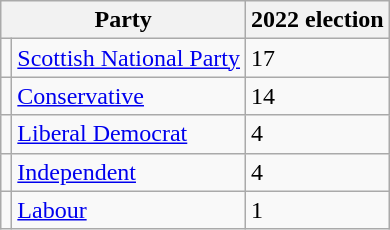<table class="wikitable">
<tr>
<th ! colspan=2>Party</th>
<th>2022 election</th>
</tr>
<tr>
<td></td>
<td><a href='#'>Scottish National Party</a></td>
<td>17</td>
</tr>
<tr>
<td></td>
<td><a href='#'>Conservative</a></td>
<td>14</td>
</tr>
<tr>
<td></td>
<td><a href='#'>Liberal Democrat</a></td>
<td>4</td>
</tr>
<tr>
<td></td>
<td><a href='#'>Independent</a></td>
<td>4</td>
</tr>
<tr>
<td></td>
<td><a href='#'>Labour</a></td>
<td>1</td>
</tr>
</table>
